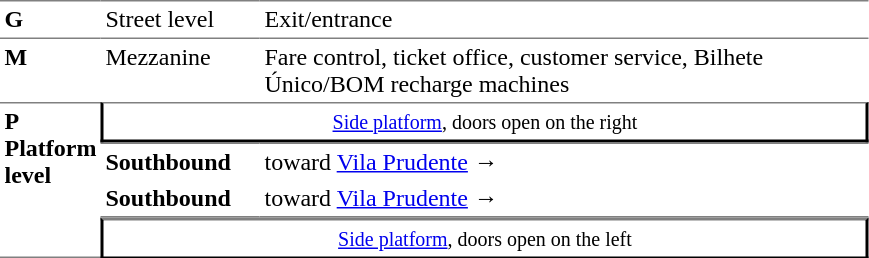<table table border=0 cellspacing=0 cellpadding=3>
<tr>
<td style="border-top:solid 1px gray;vertical-align:top;" width=50><strong>G</strong></td>
<td style="border-top:solid 1px gray;vertical-align:top;" width=100>Street level</td>
<td style="border-top:solid 1px gray;vertical-align:top;" width=400>Exit/entrance</td>
</tr>
<tr>
<td style="border-top:solid 1px gray;vertical-align:top;"><strong>M</strong></td>
<td style="border-top:solid 1px gray;vertical-align:top;">Mezzanine</td>
<td style="border-top:solid 1px gray;vertical-align:top;">Fare control, ticket office, customer service, Bilhete Único/BOM recharge machines</td>
</tr>
<tr>
<td style="border-top:solid 1px gray;border-bottom:solid 1px gray;vertical-align:top;" rowspan=4><strong>P<br>Platform level</strong></td>
<td style="border-top:solid 1px gray;border-right:solid 2px black;border-left:solid 2px black;border-bottom:solid 2px black;text-align:center;" colspan=2><small><a href='#'>Side platform</a>, doors open on the right</small></td>
</tr>
<tr>
<td style="border-top:solid 1px gray;"><span><strong>Southbound</strong></span></td>
<td style="border-top:solid 1px gray;"> toward <a href='#'>Vila Prudente</a> →</td>
</tr>
<tr>
<td style="border-bottom:solid 1px gray;"><span><strong>Southbound</strong></span></td>
<td style="border-bottom:solid 1px gray;"> toward <a href='#'>Vila Prudente</a> →</td>
</tr>
<tr>
<td style="border-top:solid 2px gray;border-right:solid 2px black;border-left:solid 2px black;border-bottom:solid 1px black;text-align:center;" colspan=5><small><a href='#'>Side platform</a>, doors open on the left</small></td>
</tr>
</table>
